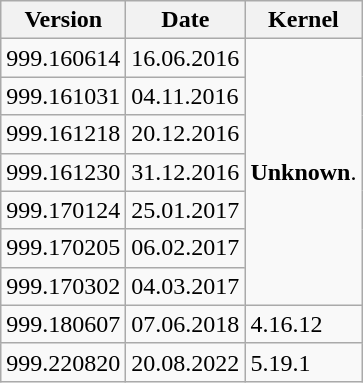<table class="wikitable sortable">
<tr>
<th>Version</th>
<th>Date</th>
<th>Kernel</th>
</tr>
<tr>
<td>999.160614</td>
<td>16.06.2016</td>
<td rowspan="7"><strong>Unknown</strong>.</td>
</tr>
<tr>
<td>999.161031</td>
<td>04.11.2016</td>
</tr>
<tr>
<td>999.161218</td>
<td>20.12.2016</td>
</tr>
<tr>
<td>999.161230</td>
<td>31.12.2016</td>
</tr>
<tr>
<td>999.170124</td>
<td>25.01.2017</td>
</tr>
<tr>
<td>999.170205</td>
<td>06.02.2017</td>
</tr>
<tr>
<td>999.170302</td>
<td>04.03.2017</td>
</tr>
<tr>
<td>999.180607</td>
<td>07.06.2018</td>
<td>4.16.12</td>
</tr>
<tr>
<td>999.220820</td>
<td>20.08.2022</td>
<td>5.19.1</td>
</tr>
</table>
